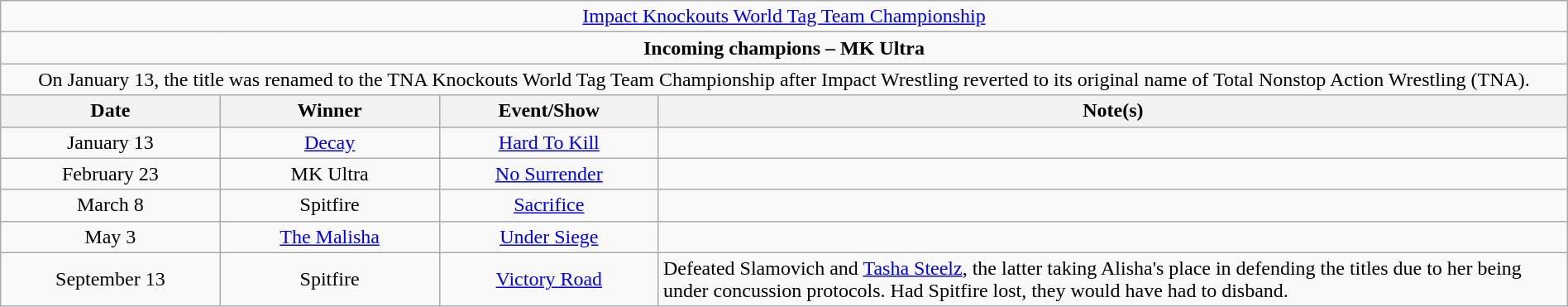<table class="wikitable" style="text-align:center; width:100%;">
<tr>
<td colspan="4" style="text-align: center;"><a href='#'>Impact Knockouts World Tag Team Championship</a></td>
</tr>
<tr>
<td colspan="4" style="text-align: center;"><strong>Incoming champions – MK Ultra </strong></td>
</tr>
<tr>
<td colspan="4" style="text-align: center;">On January 13, the title was renamed to the TNA Knockouts World Tag Team Championship after Impact Wrestling reverted to its original name of Total Nonstop Action Wrestling (TNA).</td>
</tr>
<tr>
<th width=14%>Date</th>
<th width=14%>Winner</th>
<th width=14%>Event/Show</th>
<th width=58%>Note(s)</th>
</tr>
<tr>
<td>January 13</td>
<td><a href='#'>Decay</a><br></td>
<td><a href='#'>Hard To Kill</a></td>
<td></td>
</tr>
<tr>
<td>February 23</td>
<td>MK Ultra<br></td>
<td><a href='#'>No Surrender</a></td>
<td></td>
</tr>
<tr>
<td>March 8</td>
<td>Spitfire<br></td>
<td><a href='#'>Sacrifice</a></td>
<td></td>
</tr>
<tr>
<td>May 3</td>
<td><a href='#'>The Malisha</a><br></td>
<td><a href='#'>Under Siege</a></td>
<td></td>
</tr>
<tr>
<td>September 13</td>
<td>Spitfire<br></td>
<td><a href='#'>Victory Road</a></td>
<td align=left>Defeated Slamovich and <a href='#'>Tasha Steelz</a>, the latter taking Alisha's place in defending the titles due to her being under concussion protocols. Had Spitfire lost, they would have had to disband.</td>
</tr>
</table>
